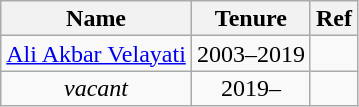<table class="wikitable" style="text-align:center; font-size:100%; line-height:16px;">
<tr>
<th>Name</th>
<th>Tenure</th>
<th>Ref</th>
</tr>
<tr>
<td><a href='#'>Ali Akbar Velayati</a></td>
<td>2003–2019</td>
<td></td>
</tr>
<tr>
<td><em>vacant</em></td>
<td>2019–</td>
<td></td>
</tr>
</table>
